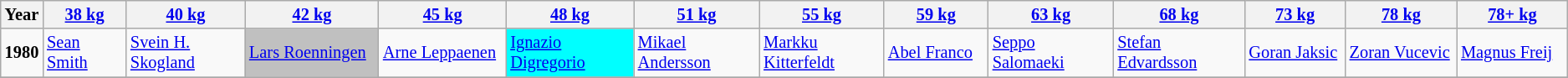<table class="wikitable sortable"  style="font-size: 85%">
<tr>
<th>Year</th>
<th width=200><a href='#'>38 kg</a></th>
<th width=275><a href='#'>40 kg</a></th>
<th width=275><a href='#'>42 kg</a></th>
<th width=275><a href='#'>45 kg</a></th>
<th width=275><a href='#'>48 kg</a></th>
<th width=275><a href='#'>51 kg</a></th>
<th width=275><a href='#'>55 kg</a></th>
<th width=275><a href='#'>59 kg</a></th>
<th width=275><a href='#'>63 kg</a></th>
<th width=275><a href='#'>68 kg</a></th>
<th width=275><a href='#'>73 kg</a></th>
<th width=275><a href='#'>78 kg</a></th>
<th width=275><a href='#'>78+ kg</a></th>
</tr>
<tr>
<td><strong>1980</strong></td>
<td> <a href='#'>Sean Smith</a></td>
<td> <a href='#'>Svein H. Skogland</a></td>
<td bgcolor="Silver"> <a href='#'>Lars Roenningen</a></td>
<td> <a href='#'>Arne Leppaenen</a></td>
<td bgcolor="aqua"> <a href='#'>Ignazio Digregorio</a></td>
<td> <a href='#'>Mikael Andersson</a></td>
<td> <a href='#'>Markku Kitterfeldt</a></td>
<td> <a href='#'>Abel Franco</a></td>
<td> <a href='#'>Seppo Salomaeki</a></td>
<td> <a href='#'>Stefan Edvardsson</a></td>
<td> <a href='#'>Goran Jaksic</a></td>
<td> <a href='#'>Zoran Vucevic</a></td>
<td> <a href='#'>Magnus Freij</a></td>
</tr>
<tr>
</tr>
</table>
